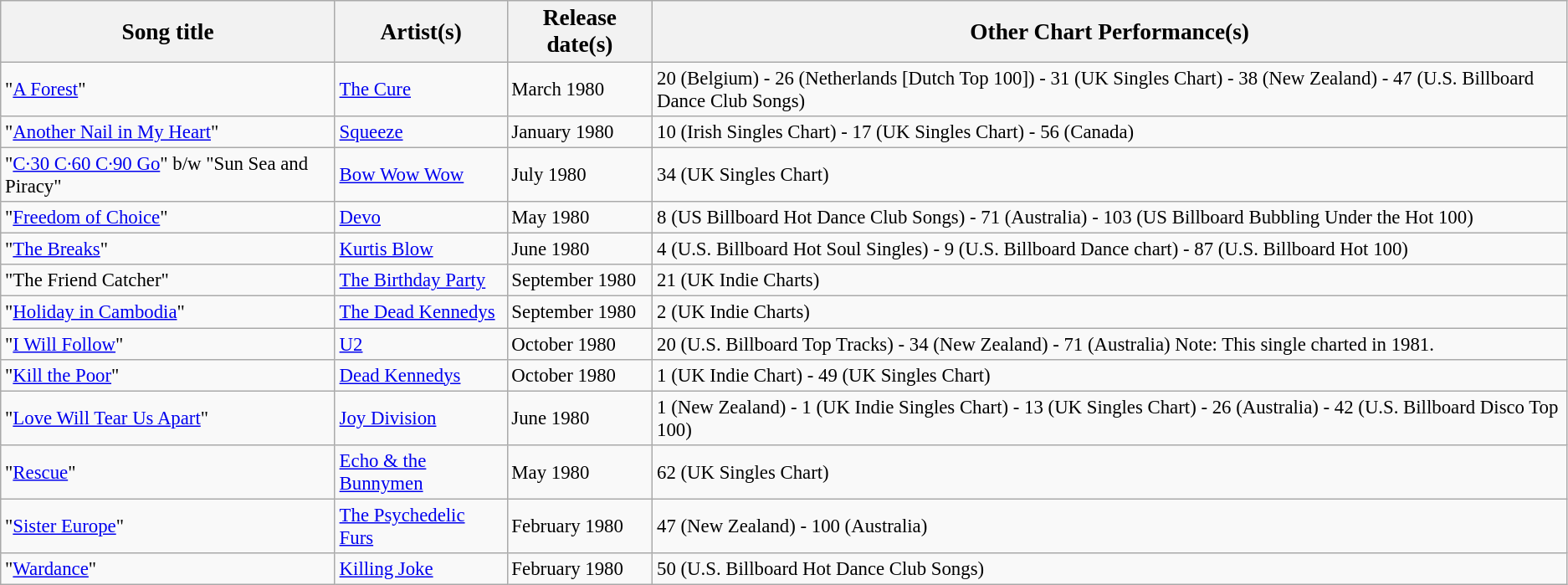<table class="wikitable sortable" style="font-size:95%;">
<tr>
<th><big>Song title</big></th>
<th><big>Artist(s)</big></th>
<th><big>Release date(s)</big></th>
<th><big>Other Chart Performance(s)</big></th>
</tr>
<tr>
<td>"<a href='#'>A Forest</a>"</td>
<td><a href='#'>The Cure</a></td>
<td>March 1980</td>
<td>20 (Belgium) - 26 (Netherlands [Dutch Top 100]) - 31 (UK Singles Chart) - 38 (New Zealand) - 47 (U.S. Billboard Dance Club Songs)</td>
</tr>
<tr>
<td>"<a href='#'>Another Nail in My Heart</a>"</td>
<td><a href='#'>Squeeze</a></td>
<td>January 1980</td>
<td>10 (Irish Singles Chart) - 17 (UK Singles Chart) - 56 (Canada)</td>
</tr>
<tr>
<td>"<a href='#'>C·30 C·60 C·90 Go</a>" b/w 	"Sun Sea and Piracy"</td>
<td><a href='#'>Bow Wow Wow</a></td>
<td>July 1980</td>
<td>34 (UK Singles Chart)</td>
</tr>
<tr>
<td>"<a href='#'>Freedom of Choice</a>"</td>
<td><a href='#'>Devo</a></td>
<td>May 1980</td>
<td>8 (US Billboard Hot Dance Club Songs) - 71 (Australia) - 103 (US Billboard Bubbling Under the Hot 100)</td>
</tr>
<tr>
<td>"<a href='#'>The Breaks</a>"</td>
<td><a href='#'>Kurtis Blow</a></td>
<td>June 1980</td>
<td>4 (U.S. Billboard Hot Soul Singles) - 9 (U.S. Billboard Dance chart) - 87 (U.S. Billboard Hot 100)</td>
</tr>
<tr>
<td>"The Friend Catcher"</td>
<td><a href='#'>The Birthday Party</a></td>
<td>September 1980</td>
<td>21 (UK Indie Charts)</td>
</tr>
<tr>
<td>"<a href='#'>Holiday in Cambodia</a>"</td>
<td><a href='#'>The Dead Kennedys</a></td>
<td>September 1980</td>
<td>2 (UK Indie Charts)</td>
</tr>
<tr>
<td>"<a href='#'>I Will Follow</a>"</td>
<td><a href='#'>U2</a></td>
<td>October 1980</td>
<td>20 (U.S. Billboard Top Tracks) - 34 (New Zealand) - 71 (Australia) Note: This single charted in 1981.</td>
</tr>
<tr>
<td>"<a href='#'>Kill the Poor</a>"</td>
<td><a href='#'>Dead Kennedys</a></td>
<td>October 1980</td>
<td>1 (UK Indie Chart) - 49 (UK Singles Chart)</td>
</tr>
<tr>
<td>"<a href='#'>Love Will Tear Us Apart</a>"</td>
<td><a href='#'>Joy Division</a></td>
<td>June 1980</td>
<td>1 (New Zealand) - 1 (UK Indie Singles Chart) - 13 (UK Singles Chart) - 26 (Australia) - 42 (U.S. Billboard Disco Top 100)</td>
</tr>
<tr>
<td>"<a href='#'>Rescue</a>"</td>
<td><a href='#'>Echo & the Bunnymen</a></td>
<td>May 1980</td>
<td>62 (UK Singles Chart)</td>
</tr>
<tr>
<td>"<a href='#'>Sister Europe</a>"</td>
<td><a href='#'>The Psychedelic Furs</a></td>
<td>February 1980</td>
<td>47 (New Zealand) - 100 (Australia)</td>
</tr>
<tr>
<td>"<a href='#'>Wardance</a>"</td>
<td><a href='#'>Killing Joke</a></td>
<td>February 1980</td>
<td>50 (U.S. Billboard Hot Dance Club Songs)</td>
</tr>
</table>
